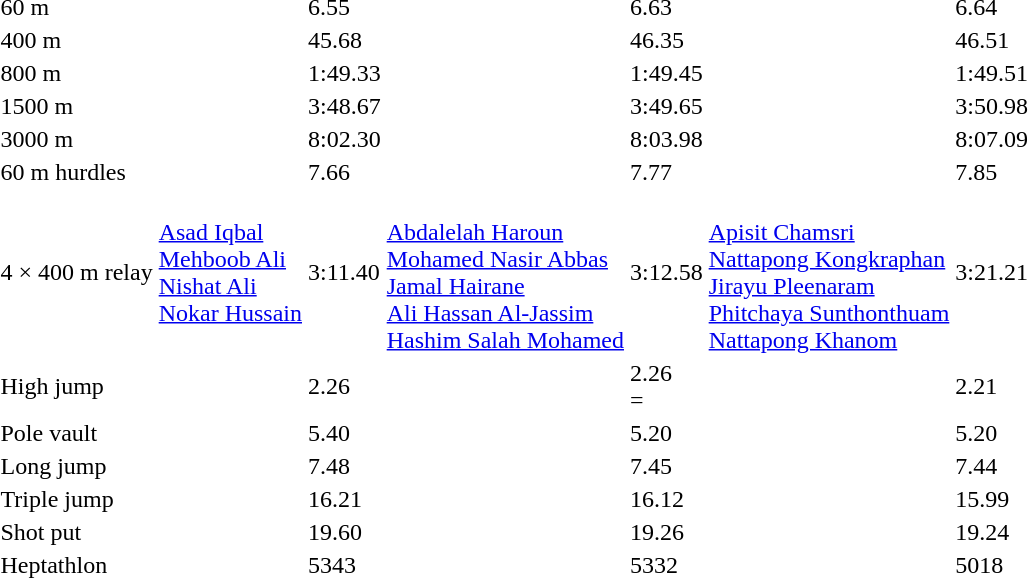<table>
<tr>
<td>60 m</td>
<td></td>
<td>6.55</td>
<td></td>
<td>6.63</td>
<td></td>
<td>6.64</td>
</tr>
<tr>
<td>400 m</td>
<td></td>
<td>45.68<br></td>
<td></td>
<td>46.35</td>
<td></td>
<td>46.51</td>
</tr>
<tr>
<td>800 m</td>
<td></td>
<td>1:49.33</td>
<td></td>
<td>1:49.45</td>
<td></td>
<td>1:49.51</td>
</tr>
<tr>
<td>1500 m</td>
<td></td>
<td>3:48.67</td>
<td></td>
<td>3:49.65</td>
<td></td>
<td>3:50.98</td>
</tr>
<tr>
<td>3000 m</td>
<td></td>
<td>8:02.30</td>
<td></td>
<td>8:03.98</td>
<td></td>
<td>8:07.09</td>
</tr>
<tr>
<td>60 m hurdles</td>
<td></td>
<td>7.66<br></td>
<td></td>
<td>7.77</td>
<td></td>
<td>7.85</td>
</tr>
<tr>
<td>4 × 400 m relay</td>
<td valign=top><br><a href='#'>Asad Iqbal</a><br><a href='#'>Mehboob Ali</a><br><a href='#'>Nishat Ali</a><br><a href='#'>Nokar Hussain</a></td>
<td>3:11.40</td>
<td><br><a href='#'>Abdalelah Haroun</a><br><a href='#'>Mohamed Nasir Abbas</a><br><a href='#'>Jamal Hairane</a><br><a href='#'>Ali Hassan Al-Jassim</a><br><a href='#'>Hashim Salah Mohamed</a></td>
<td>3:12.58</td>
<td><br><a href='#'>Apisit Chamsri</a><br><a href='#'>Nattapong Kongkraphan</a><br><a href='#'>Jirayu Pleenaram</a><br><a href='#'>Phitchaya Sunthonthuam</a><br><a href='#'>Nattapong Khanom</a></td>
<td>3:21.21</td>
</tr>
<tr>
<td>High jump</td>
<td></td>
<td>2.26<br></td>
<td></td>
<td>2.26<br>=</td>
<td></td>
<td>2.21</td>
</tr>
<tr>
<td>Pole vault</td>
<td></td>
<td>5.40</td>
<td></td>
<td>5.20</td>
<td></td>
<td>5.20</td>
</tr>
<tr>
<td>Long jump</td>
<td></td>
<td>7.48</td>
<td></td>
<td>7.45</td>
<td></td>
<td>7.44</td>
</tr>
<tr>
<td>Triple jump</td>
<td></td>
<td>16.21</td>
<td></td>
<td>16.12</td>
<td></td>
<td>15.99</td>
</tr>
<tr>
<td>Shot put</td>
<td></td>
<td>19.60</td>
<td></td>
<td>19.26</td>
<td></td>
<td>19.24</td>
</tr>
<tr>
<td>Heptathlon</td>
<td></td>
<td>5343</td>
<td></td>
<td>5332</td>
<td></td>
<td>5018</td>
</tr>
</table>
